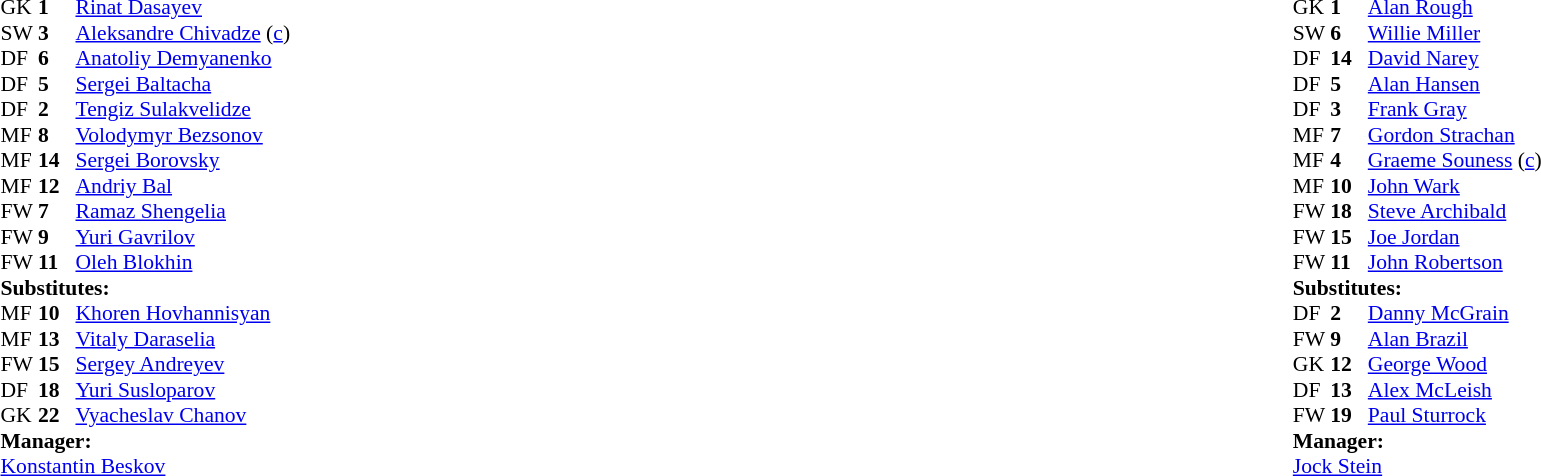<table width="100%">
<tr>
<td valign="top" width="50%"><br><table style="font-size: 90%" cellspacing="0" cellpadding="0">
<tr>
<th width="25"></th>
<th width="25"></th>
</tr>
<tr>
<td>GK</td>
<td><strong>1</strong></td>
<td><a href='#'>Rinat Dasayev</a></td>
</tr>
<tr>
<td>SW</td>
<td><strong>3</strong></td>
<td><a href='#'>Aleksandre Chivadze</a> (<a href='#'>c</a>)</td>
</tr>
<tr>
<td>DF</td>
<td><strong>6</strong></td>
<td><a href='#'>Anatoliy Demyanenko</a></td>
</tr>
<tr>
<td>DF</td>
<td><strong>5</strong></td>
<td><a href='#'>Sergei Baltacha</a></td>
</tr>
<tr>
<td>DF</td>
<td><strong>2</strong></td>
<td><a href='#'>Tengiz Sulakvelidze</a></td>
</tr>
<tr>
<td>MF</td>
<td><strong>8</strong></td>
<td><a href='#'>Volodymyr Bezsonov</a></td>
</tr>
<tr>
<td>MF</td>
<td><strong>14</strong></td>
<td><a href='#'>Sergei Borovsky</a></td>
</tr>
<tr>
<td>MF</td>
<td><strong>12</strong></td>
<td><a href='#'>Andriy Bal</a></td>
</tr>
<tr>
<td>FW</td>
<td><strong>7</strong></td>
<td><a href='#'>Ramaz Shengelia</a></td>
<td></td>
<td></td>
</tr>
<tr>
<td>FW</td>
<td><strong>9</strong></td>
<td><a href='#'>Yuri Gavrilov</a></td>
</tr>
<tr>
<td>FW</td>
<td><strong>11</strong></td>
<td><a href='#'>Oleh Blokhin</a></td>
</tr>
<tr>
<td colspan=3><strong>Substitutes:</strong></td>
</tr>
<tr>
<td>MF</td>
<td><strong>10</strong></td>
<td><a href='#'>Khoren Hovhannisyan</a></td>
</tr>
<tr>
<td>MF</td>
<td><strong>13</strong></td>
<td><a href='#'>Vitaly Daraselia</a></td>
</tr>
<tr>
<td>FW</td>
<td><strong>15</strong></td>
<td><a href='#'>Sergey Andreyev</a></td>
<td></td>
<td></td>
</tr>
<tr>
<td>DF</td>
<td><strong>18</strong></td>
<td><a href='#'>Yuri Susloparov</a></td>
</tr>
<tr>
<td>GK</td>
<td><strong>22</strong></td>
<td><a href='#'>Vyacheslav Chanov</a></td>
</tr>
<tr>
<td colspan=3><strong>Manager:</strong></td>
</tr>
<tr>
<td colspan=4><a href='#'>Konstantin Beskov</a></td>
</tr>
</table>
</td>
<td valign="top" width="50%"><br><table style="font-size: 90%" cellspacing="0" cellpadding="0" align="center">
<tr>
<th width=25></th>
<th width=25></th>
</tr>
<tr>
<td>GK</td>
<td><strong>1</strong></td>
<td><a href='#'>Alan Rough</a></td>
</tr>
<tr>
<td>SW</td>
<td><strong>6</strong></td>
<td><a href='#'>Willie Miller</a></td>
</tr>
<tr>
<td>DF</td>
<td><strong>14</strong></td>
<td><a href='#'>David Narey</a></td>
</tr>
<tr>
<td>DF</td>
<td><strong>5</strong></td>
<td><a href='#'>Alan Hansen</a></td>
</tr>
<tr>
<td>DF</td>
<td><strong>3</strong></td>
<td><a href='#'>Frank Gray</a></td>
</tr>
<tr>
<td>MF</td>
<td><strong>7</strong></td>
<td><a href='#'>Gordon Strachan</a></td>
<td></td>
<td></td>
</tr>
<tr>
<td>MF</td>
<td><strong>4</strong></td>
<td><a href='#'>Graeme Souness</a> (<a href='#'>c</a>)</td>
<td></td>
</tr>
<tr>
<td>MF</td>
<td><strong>10</strong></td>
<td><a href='#'>John Wark</a></td>
</tr>
<tr>
<td>FW</td>
<td><strong>18</strong></td>
<td><a href='#'>Steve Archibald</a></td>
</tr>
<tr>
<td>FW</td>
<td><strong>15</strong></td>
<td><a href='#'>Joe Jordan</a></td>
<td></td>
<td></td>
</tr>
<tr>
<td>FW</td>
<td><strong>11</strong></td>
<td><a href='#'>John Robertson</a></td>
</tr>
<tr>
<td colspan=3><strong>Substitutes:</strong></td>
</tr>
<tr>
<td>DF</td>
<td><strong>2</strong></td>
<td><a href='#'>Danny McGrain</a></td>
<td></td>
<td></td>
</tr>
<tr>
<td>FW</td>
<td><strong>9</strong></td>
<td><a href='#'>Alan Brazil</a></td>
<td></td>
<td></td>
</tr>
<tr>
<td>GK</td>
<td><strong>12</strong></td>
<td><a href='#'>George Wood</a></td>
</tr>
<tr>
<td>DF</td>
<td><strong>13</strong></td>
<td><a href='#'>Alex McLeish</a></td>
</tr>
<tr>
<td>FW</td>
<td><strong>19</strong></td>
<td><a href='#'>Paul Sturrock</a></td>
</tr>
<tr>
<td colspan=3><strong>Manager:</strong></td>
</tr>
<tr>
<td colspan=3><a href='#'>Jock Stein</a></td>
</tr>
</table>
</td>
</tr>
</table>
